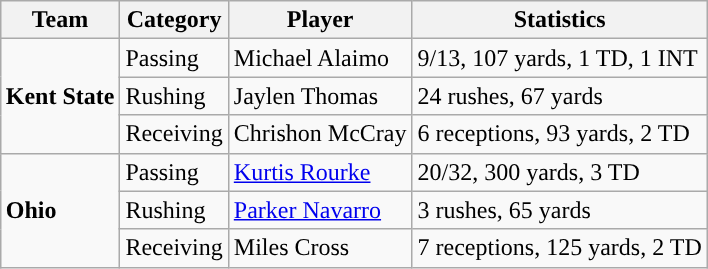<table class="wikitable" style="float: right;">
<tr>
<th>Team</th>
<th>Category</th>
<th>Player</th>
<th>Statistics</th>
</tr>
<tr>
<td rowspan=3><strong>Kent State</strong></td>
<td>Passing</td>
<td>Michael Alaimo</td>
<td>9/13, 107 yards, 1 TD, 1 INT</td>
</tr>
<tr>
<td>Rushing</td>
<td>Jaylen Thomas</td>
<td>24 rushes, 67 yards</td>
</tr>
<tr>
<td>Receiving</td>
<td>Chrishon McCray</td>
<td>6 receptions, 93 yards, 2 TD</td>
</tr>
<tr>
<td rowspan=3><strong>Ohio</strong></td>
<td>Passing</td>
<td><a href='#'>Kurtis Rourke</a></td>
<td>20/32, 300 yards, 3 TD</td>
</tr>
<tr>
<td>Rushing</td>
<td><a href='#'>Parker Navarro</a></td>
<td>3 rushes, 65 yards</td>
</tr>
<tr>
<td>Receiving</td>
<td>Miles Cross</td>
<td>7 receptions, 125 yards, 2 TD</td>
</tr>
</table>
